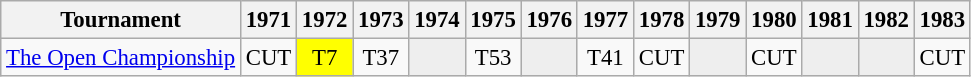<table class="wikitable" style="font-size:95%;text-align:center;">
<tr>
<th>Tournament</th>
<th>1971</th>
<th>1972</th>
<th>1973</th>
<th>1974</th>
<th>1975</th>
<th>1976</th>
<th>1977</th>
<th>1978</th>
<th>1979</th>
<th>1980</th>
<th>1981</th>
<th>1982</th>
<th>1983</th>
</tr>
<tr>
<td align=left><a href='#'>The Open Championship</a></td>
<td>CUT</td>
<td style="background:yellow;">T7</td>
<td>T37</td>
<td style="background:#eeeeee;"></td>
<td>T53</td>
<td style="background:#eeeeee;"></td>
<td>T41</td>
<td>CUT</td>
<td style="background:#eeeeee;"></td>
<td>CUT</td>
<td style="background:#eeeeee;"></td>
<td style="background:#eeeeee;"></td>
<td>CUT</td>
</tr>
</table>
